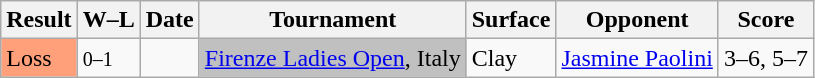<table class="wikitable nowrap">
<tr>
<th>Result</th>
<th class="unsortable">W–L</th>
<th>Date</th>
<th>Tournament</th>
<th>Surface</th>
<th>Opponent</th>
<th class="unsortable">Score</th>
</tr>
<tr>
<td style="background:#ffa07a;">Loss</td>
<td><small>0–1</small></td>
<td><a href='#'></a></td>
<td bgcolor=silver><a href='#'>Firenze Ladies Open</a>, Italy</td>
<td>Clay</td>
<td> <a href='#'>Jasmine Paolini</a></td>
<td>3–6, 5–7</td>
</tr>
</table>
